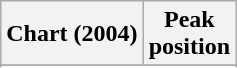<table class="wikitable sortable plainrowheaders">
<tr>
<th scope=col>Chart (2004)</th>
<th scope=col>Peak<br>position</th>
</tr>
<tr>
</tr>
<tr>
</tr>
<tr>
</tr>
</table>
